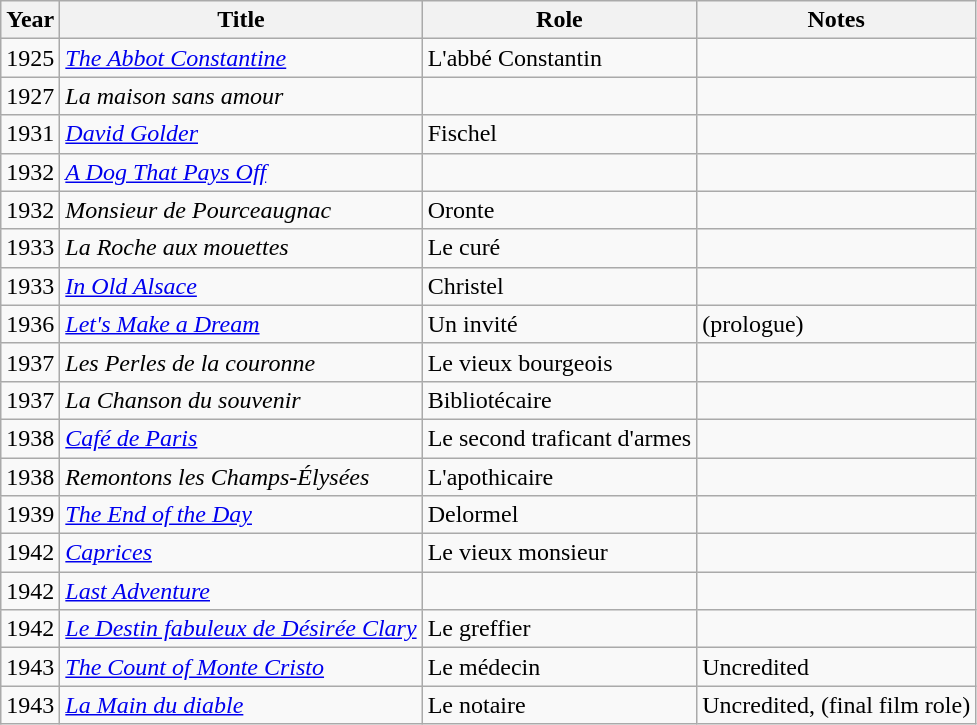<table class="wikitable">
<tr>
<th>Year</th>
<th>Title</th>
<th>Role</th>
<th>Notes</th>
</tr>
<tr>
<td>1925</td>
<td><em><a href='#'>The Abbot Constantine</a></em></td>
<td>L'abbé Constantin</td>
<td></td>
</tr>
<tr>
<td>1927</td>
<td><em>La maison sans amour</em></td>
<td></td>
<td></td>
</tr>
<tr>
<td>1931</td>
<td><em><a href='#'>David Golder</a></em></td>
<td>Fischel</td>
<td></td>
</tr>
<tr>
<td>1932</td>
<td><em><a href='#'>A Dog That Pays Off</a></em></td>
<td></td>
<td></td>
</tr>
<tr>
<td>1932</td>
<td><em>Monsieur de Pourceaugnac</em></td>
<td>Oronte</td>
<td></td>
</tr>
<tr>
<td>1933</td>
<td><em>La Roche aux mouettes</em></td>
<td>Le curé</td>
<td></td>
</tr>
<tr>
<td>1933</td>
<td><em><a href='#'>In Old Alsace</a></em></td>
<td>Christel</td>
<td></td>
</tr>
<tr>
<td>1936</td>
<td><em><a href='#'>Let's Make a Dream</a></em></td>
<td>Un invité</td>
<td>(prologue)</td>
</tr>
<tr>
<td>1937</td>
<td><em>Les Perles de la couronne</em></td>
<td>Le vieux bourgeois</td>
<td></td>
</tr>
<tr>
<td>1937</td>
<td><em>La Chanson du souvenir</em></td>
<td>Bibliotécaire</td>
<td></td>
</tr>
<tr>
<td>1938</td>
<td><em><a href='#'>Café de Paris</a></em></td>
<td>Le second traficant d'armes</td>
<td></td>
</tr>
<tr>
<td>1938</td>
<td><em>Remontons les Champs-Élysées</em></td>
<td>L'apothicaire</td>
<td></td>
</tr>
<tr>
<td>1939</td>
<td><em><a href='#'>The End of the Day</a></em></td>
<td>Delormel</td>
<td></td>
</tr>
<tr>
<td>1942</td>
<td><em><a href='#'>Caprices</a></em></td>
<td>Le vieux monsieur</td>
<td></td>
</tr>
<tr>
<td>1942</td>
<td><em><a href='#'>Last Adventure</a></em></td>
<td></td>
<td></td>
</tr>
<tr>
<td>1942</td>
<td><em><a href='#'>Le Destin fabuleux de Désirée Clary</a></em></td>
<td>Le greffier</td>
<td></td>
</tr>
<tr>
<td>1943</td>
<td><em><a href='#'>The Count of Monte Cristo</a></em></td>
<td>Le médecin</td>
<td>Uncredited</td>
</tr>
<tr>
<td>1943</td>
<td><em><a href='#'>La Main du diable</a></em></td>
<td>Le notaire</td>
<td>Uncredited, (final film role)</td>
</tr>
</table>
